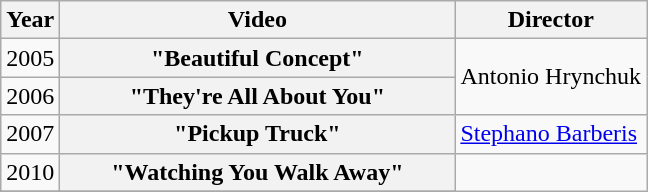<table class="wikitable plainrowheaders">
<tr>
<th>Year</th>
<th style="width:16em;">Video</th>
<th>Director</th>
</tr>
<tr>
<td>2005</td>
<th scope="row">"Beautiful Concept"</th>
<td rowspan="2">Antonio Hrynchuk</td>
</tr>
<tr>
<td>2006</td>
<th scope="row">"They're All About You"</th>
</tr>
<tr>
<td rowspan="1">2007</td>
<th scope="row">"Pickup Truck"</th>
<td><a href='#'>Stephano Barberis</a><br></td>
</tr>
<tr>
<td rowspan="1">2010<br></td>
<th scope="row">"Watching You Walk Away"<br></th>
</tr>
<tr>
</tr>
</table>
